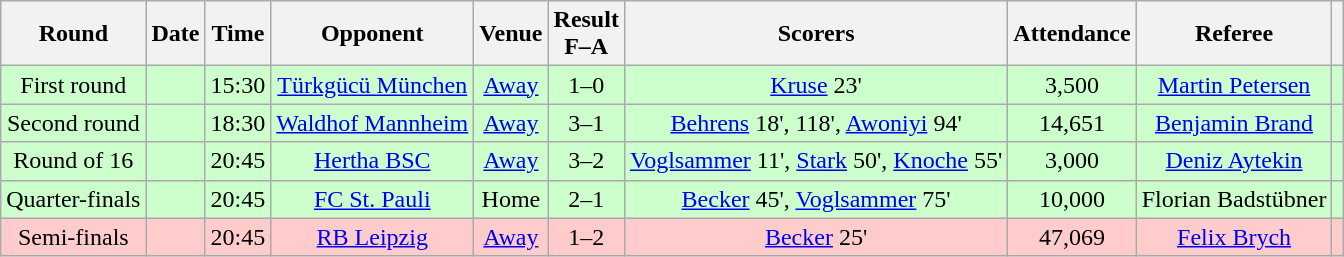<table class="wikitable sortable" style="text-align:center">
<tr>
<th>Round</th>
<th>Date</th>
<th>Time</th>
<th>Opponent</th>
<th>Venue</th>
<th>Result<br>F–A</th>
<th class="unsortable">Scorers</th>
<th>Attendance</th>
<th class="unsortable">Referee</th>
<th class="unsortable"></th>
</tr>
<tr bgcolor="#ccffcc">
<td>First round</td>
<td></td>
<td>15:30</td>
<td><a href='#'>Türkgücü München</a></td>
<td><a href='#'>Away</a></td>
<td>1–0</td>
<td><a href='#'>Kruse</a> 23'</td>
<td>3,500</td>
<td><a href='#'>Martin Petersen</a></td>
<td></td>
</tr>
<tr bgcolor="#ccffcc">
<td>Second round</td>
<td></td>
<td>18:30</td>
<td><a href='#'>Waldhof Mannheim</a></td>
<td><a href='#'>Away</a></td>
<td>3–1 </td>
<td><a href='#'>Behrens</a> 18', 118', <a href='#'>Awoniyi</a> 94'</td>
<td>14,651</td>
<td><a href='#'>Benjamin Brand</a></td>
<td></td>
</tr>
<tr bgcolor="#ccffcc">
<td>Round of 16</td>
<td></td>
<td>20:45</td>
<td><a href='#'>Hertha BSC</a></td>
<td><a href='#'>Away</a></td>
<td>3–2</td>
<td><a href='#'>Voglsammer</a> 11', <a href='#'>Stark</a> 50', <a href='#'>Knoche</a> 55'</td>
<td>3,000</td>
<td><a href='#'>Deniz Aytekin</a></td>
<td></td>
</tr>
<tr bgcolor="#ccffcc">
<td>Quarter-finals</td>
<td></td>
<td>20:45</td>
<td><a href='#'>FC St. Pauli</a></td>
<td>Home</td>
<td>2–1</td>
<td><a href='#'>Becker</a> 45', <a href='#'>Voglsammer</a> 75'</td>
<td>10,000</td>
<td>Florian Badstübner</td>
<td></td>
</tr>
<tr bgcolor="#ffcccc">
<td>Semi-finals</td>
<td></td>
<td>20:45</td>
<td><a href='#'>RB Leipzig</a></td>
<td><a href='#'>Away</a></td>
<td>1–2</td>
<td><a href='#'>Becker</a> 25'</td>
<td>47,069</td>
<td><a href='#'>Felix Brych</a></td>
<td></td>
</tr>
</table>
